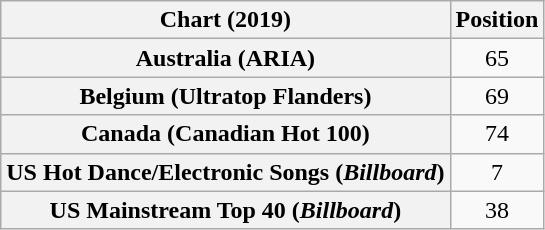<table class="wikitable sortable plainrowheaders" style="text-align:center">
<tr>
<th scope="col">Chart (2019)</th>
<th scope="col">Position</th>
</tr>
<tr>
<th scope="row">Australia (ARIA)</th>
<td>65</td>
</tr>
<tr>
<th scope="row">Belgium (Ultratop Flanders)</th>
<td>69</td>
</tr>
<tr>
<th scope="row">Canada (Canadian Hot 100)</th>
<td>74</td>
</tr>
<tr>
<th scope="row">US Hot Dance/Electronic Songs (<em>Billboard</em>)</th>
<td>7</td>
</tr>
<tr>
<th scope="row">US Mainstream Top 40 (<em>Billboard</em>)</th>
<td>38</td>
</tr>
</table>
